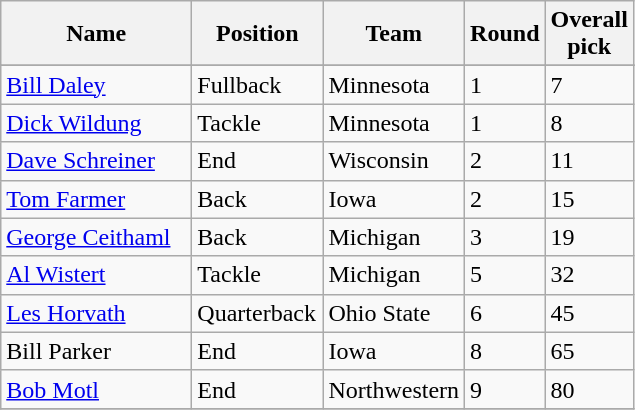<table class="sortable wikitable">
<tr>
<th width="120">Name</th>
<th width="80">Position</th>
<th width="80">Team</th>
<th width="25">Round</th>
<th width="25">Overall pick</th>
</tr>
<tr align="left" bgcolor="">
</tr>
<tr>
<td><a href='#'>Bill Daley</a></td>
<td>Fullback</td>
<td>Minnesota</td>
<td>1</td>
<td>7</td>
</tr>
<tr>
<td><a href='#'>Dick Wildung</a></td>
<td>Tackle</td>
<td>Minnesota</td>
<td>1</td>
<td>8</td>
</tr>
<tr>
<td><a href='#'>Dave Schreiner</a></td>
<td>End</td>
<td>Wisconsin</td>
<td>2</td>
<td>11</td>
</tr>
<tr>
<td><a href='#'>Tom Farmer</a></td>
<td>Back</td>
<td>Iowa</td>
<td>2</td>
<td>15</td>
</tr>
<tr>
<td><a href='#'>George Ceithaml</a></td>
<td>Back</td>
<td>Michigan</td>
<td>3</td>
<td>19</td>
</tr>
<tr>
<td><a href='#'>Al Wistert</a></td>
<td>Tackle</td>
<td>Michigan</td>
<td>5</td>
<td>32</td>
</tr>
<tr>
<td><a href='#'>Les Horvath</a></td>
<td>Quarterback</td>
<td>Ohio State</td>
<td>6</td>
<td>45</td>
</tr>
<tr>
<td>Bill Parker</td>
<td>End</td>
<td>Iowa</td>
<td>8</td>
<td>65</td>
</tr>
<tr>
<td><a href='#'>Bob Motl</a></td>
<td>End</td>
<td>Northwestern</td>
<td>9</td>
<td>80</td>
</tr>
<tr>
</tr>
</table>
